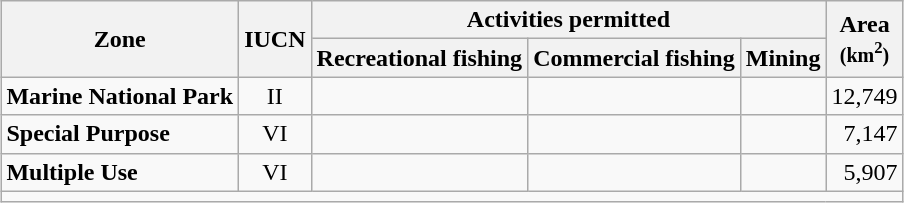<table class="wikitable" style="text-align:center; margin-left:auto; margin-right:auto; border:none;">
<tr>
<th rowspan=2>Zone</th>
<th rowspan=2>IUCN</th>
<th colspan=3>Activities permitted</th>
<th rowspan=2>Area<br><small>(km<sup>2</sup>)</small></th>
</tr>
<tr>
<th>Recreational fishing</th>
<th>Commercial fishing</th>
<th>Mining</th>
</tr>
<tr>
<td style="text-align:left"><strong>Marine National Park</strong></td>
<td>II</td>
<td></td>
<td></td>
<td></td>
<td style="text-align:right">12,749</td>
</tr>
<tr>
<td style="text-align:left"><strong>Special Purpose</strong></td>
<td>VI</td>
<td></td>
<td></td>
<td></td>
<td style="text-align:right">7,147</td>
</tr>
<tr>
<td style="text-align:left"><strong>Multiple Use</strong></td>
<td>VI</td>
<td></td>
<td></td>
<td></td>
<td style="text-align:right">5,907</td>
</tr>
<tr>
<td style="text-align:right" colspan=99></td>
</tr>
</table>
